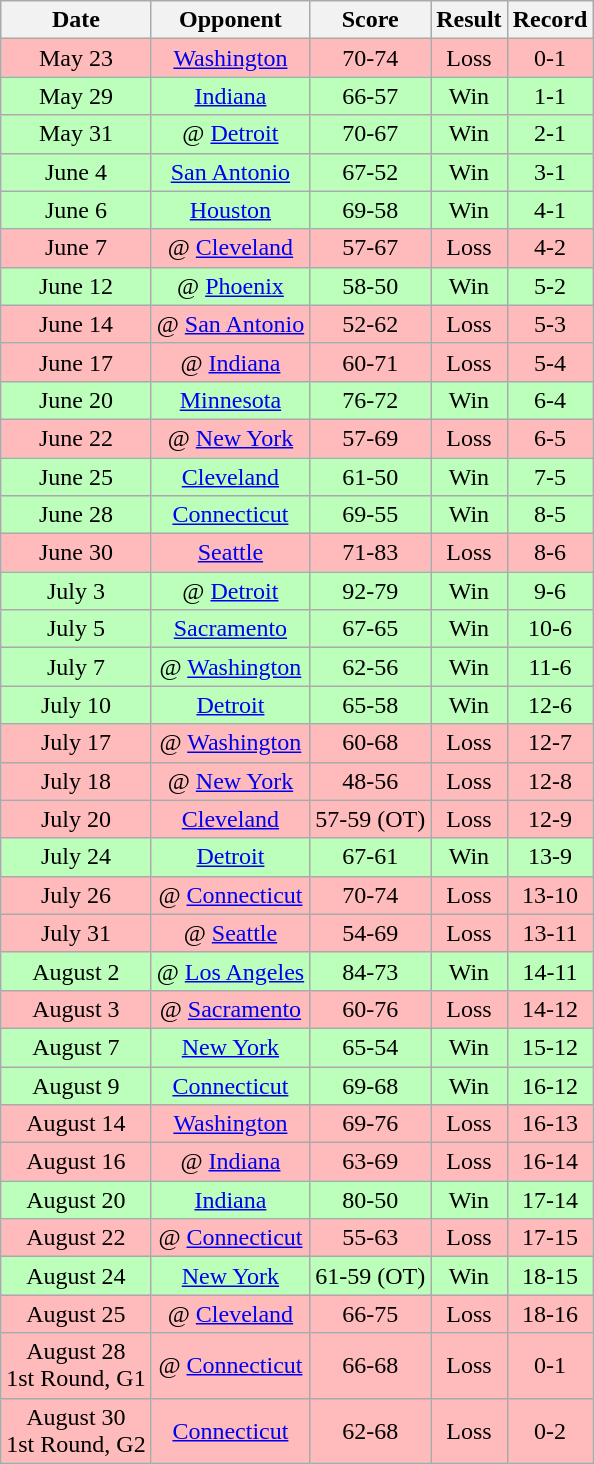<table class="wikitable">
<tr>
<th>Date</th>
<th>Opponent</th>
<th>Score</th>
<th>Result</th>
<th>Record</th>
</tr>
<tr align="center" bgcolor="ffbbbb">
<td>May 23</td>
<td><a href='#'>Washington</a></td>
<td>70-74</td>
<td>Loss</td>
<td>0-1</td>
</tr>
<tr align="center" bgcolor="bbffbb">
<td>May 29</td>
<td><a href='#'>Indiana</a></td>
<td>66-57</td>
<td>Win</td>
<td>1-1</td>
</tr>
<tr align="center" bgcolor="bbffbb">
<td>May 31</td>
<td>@ <a href='#'>Detroit</a></td>
<td>70-67</td>
<td>Win</td>
<td>2-1</td>
</tr>
<tr align="center" bgcolor="bbffbb">
<td>June 4</td>
<td><a href='#'>San Antonio</a></td>
<td>67-52</td>
<td>Win</td>
<td>3-1</td>
</tr>
<tr align="center" bgcolor="bbffbb">
<td>June 6</td>
<td><a href='#'>Houston</a></td>
<td>69-58</td>
<td>Win</td>
<td>4-1</td>
</tr>
<tr align="center" bgcolor="ffbbbb">
<td>June 7</td>
<td>@ <a href='#'>Cleveland</a></td>
<td>57-67</td>
<td>Loss</td>
<td>4-2</td>
</tr>
<tr align="center" bgcolor="bbffbb">
<td>June 12</td>
<td>@ <a href='#'>Phoenix</a></td>
<td>58-50</td>
<td>Win</td>
<td>5-2</td>
</tr>
<tr align="center" bgcolor="ffbbbb">
<td>June 14</td>
<td>@ <a href='#'>San Antonio</a></td>
<td>52-62</td>
<td>Loss</td>
<td>5-3</td>
</tr>
<tr align="center" bgcolor="ffbbbb">
<td>June 17</td>
<td>@ <a href='#'>Indiana</a></td>
<td>60-71</td>
<td>Loss</td>
<td>5-4</td>
</tr>
<tr align="center" bgcolor="bbffbb">
<td>June 20</td>
<td><a href='#'>Minnesota</a></td>
<td>76-72</td>
<td>Win</td>
<td>6-4</td>
</tr>
<tr align="center" bgcolor="ffbbbb">
<td>June 22</td>
<td>@ <a href='#'>New York</a></td>
<td>57-69</td>
<td>Loss</td>
<td>6-5</td>
</tr>
<tr align="center" bgcolor="bbffbb">
<td>June 25</td>
<td><a href='#'>Cleveland</a></td>
<td>61-50</td>
<td>Win</td>
<td>7-5</td>
</tr>
<tr align="center" bgcolor="bbffbb">
<td>June 28</td>
<td><a href='#'>Connecticut</a></td>
<td>69-55</td>
<td>Win</td>
<td>8-5</td>
</tr>
<tr align="center" bgcolor="ffbbbb">
<td>June 30</td>
<td><a href='#'>Seattle</a></td>
<td>71-83</td>
<td>Loss</td>
<td>8-6</td>
</tr>
<tr align="center" bgcolor="bbffbb">
<td>July 3</td>
<td>@ <a href='#'>Detroit</a></td>
<td>92-79</td>
<td>Win</td>
<td>9-6</td>
</tr>
<tr align="center" bgcolor="bbffbb">
<td>July 5</td>
<td><a href='#'>Sacramento</a></td>
<td>67-65</td>
<td>Win</td>
<td>10-6</td>
</tr>
<tr align="center" bgcolor="bbffbb">
<td>July 7</td>
<td>@ <a href='#'>Washington</a></td>
<td>62-56</td>
<td>Win</td>
<td>11-6</td>
</tr>
<tr align="center" bgcolor="bbffbb">
<td>July 10</td>
<td><a href='#'>Detroit</a></td>
<td>65-58</td>
<td>Win</td>
<td>12-6</td>
</tr>
<tr align="center" bgcolor="ffbbbb">
<td>July 17</td>
<td>@ <a href='#'>Washington</a></td>
<td>60-68</td>
<td>Loss</td>
<td>12-7</td>
</tr>
<tr align="center" bgcolor="ffbbbb">
<td>July 18</td>
<td>@ <a href='#'>New York</a></td>
<td>48-56</td>
<td>Loss</td>
<td>12-8</td>
</tr>
<tr align="center" bgcolor="ffbbbb">
<td>July 20</td>
<td><a href='#'>Cleveland</a></td>
<td>57-59 (OT)</td>
<td>Loss</td>
<td>12-9</td>
</tr>
<tr align="center" bgcolor="bbffbb">
<td>July 24</td>
<td><a href='#'>Detroit</a></td>
<td>67-61</td>
<td>Win</td>
<td>13-9</td>
</tr>
<tr align="center" bgcolor="ffbbbb">
<td>July 26</td>
<td>@ <a href='#'>Connecticut</a></td>
<td>70-74</td>
<td>Loss</td>
<td>13-10</td>
</tr>
<tr align="center" bgcolor="ffbbbb">
<td>July 31</td>
<td>@ <a href='#'>Seattle</a></td>
<td>54-69</td>
<td>Loss</td>
<td>13-11</td>
</tr>
<tr align="center" bgcolor="bbffbb">
<td>August 2</td>
<td>@ <a href='#'>Los Angeles</a></td>
<td>84-73</td>
<td>Win</td>
<td>14-11</td>
</tr>
<tr align="center" bgcolor="ffbbbb">
<td>August 3</td>
<td>@ <a href='#'>Sacramento</a></td>
<td>60-76</td>
<td>Loss</td>
<td>14-12</td>
</tr>
<tr align="center" bgcolor="bbffbb">
<td>August 7</td>
<td><a href='#'>New York</a></td>
<td>65-54</td>
<td>Win</td>
<td>15-12</td>
</tr>
<tr align="center" bgcolor="bbffbb">
<td>August 9</td>
<td><a href='#'>Connecticut</a></td>
<td>69-68</td>
<td>Win</td>
<td>16-12</td>
</tr>
<tr align="center" bgcolor="ffbbbb">
<td>August 14</td>
<td><a href='#'>Washington</a></td>
<td>69-76</td>
<td>Loss</td>
<td>16-13</td>
</tr>
<tr align="center" bgcolor="ffbbbb">
<td>August 16</td>
<td>@ <a href='#'>Indiana</a></td>
<td>63-69</td>
<td>Loss</td>
<td>16-14</td>
</tr>
<tr align="center" bgcolor="bbffbb">
<td>August 20</td>
<td><a href='#'>Indiana</a></td>
<td>80-50</td>
<td>Win</td>
<td>17-14</td>
</tr>
<tr align="center" bgcolor="ffbbbb">
<td>August 22</td>
<td>@ <a href='#'>Connecticut</a></td>
<td>55-63</td>
<td>Loss</td>
<td>17-15</td>
</tr>
<tr align="center" bgcolor="bbffbb">
<td>August 24</td>
<td><a href='#'>New York</a></td>
<td>61-59 (OT)</td>
<td>Win</td>
<td>18-15</td>
</tr>
<tr align="center" bgcolor="ffbbbb">
<td>August 25</td>
<td>@ <a href='#'>Cleveland</a></td>
<td>66-75</td>
<td>Loss</td>
<td>18-16</td>
</tr>
<tr align="center" bgcolor="ffbbbb">
<td>August 28<br> 1st Round, G1</td>
<td>@ <a href='#'>Connecticut</a></td>
<td>66-68</td>
<td>Loss</td>
<td>0-1</td>
</tr>
<tr align="center" bgcolor="ffbbbb">
<td>August 30<br> 1st Round, G2</td>
<td><a href='#'>Connecticut</a></td>
<td>62-68</td>
<td>Loss</td>
<td>0-2</td>
</tr>
</table>
